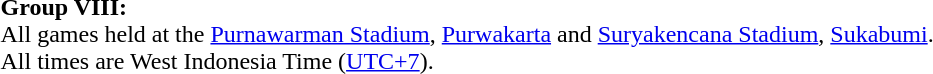<table>
<tr>
<td><strong>Group VIII:</strong><br>All games held at the <a href='#'>Purnawarman Stadium</a>, <a href='#'>Purwakarta</a> and <a href='#'>Suryakencana Stadium</a>, <a href='#'>Sukabumi</a>.<br>All times are West Indonesia Time (<a href='#'>UTC+7</a>).
</td>
</tr>
</table>
